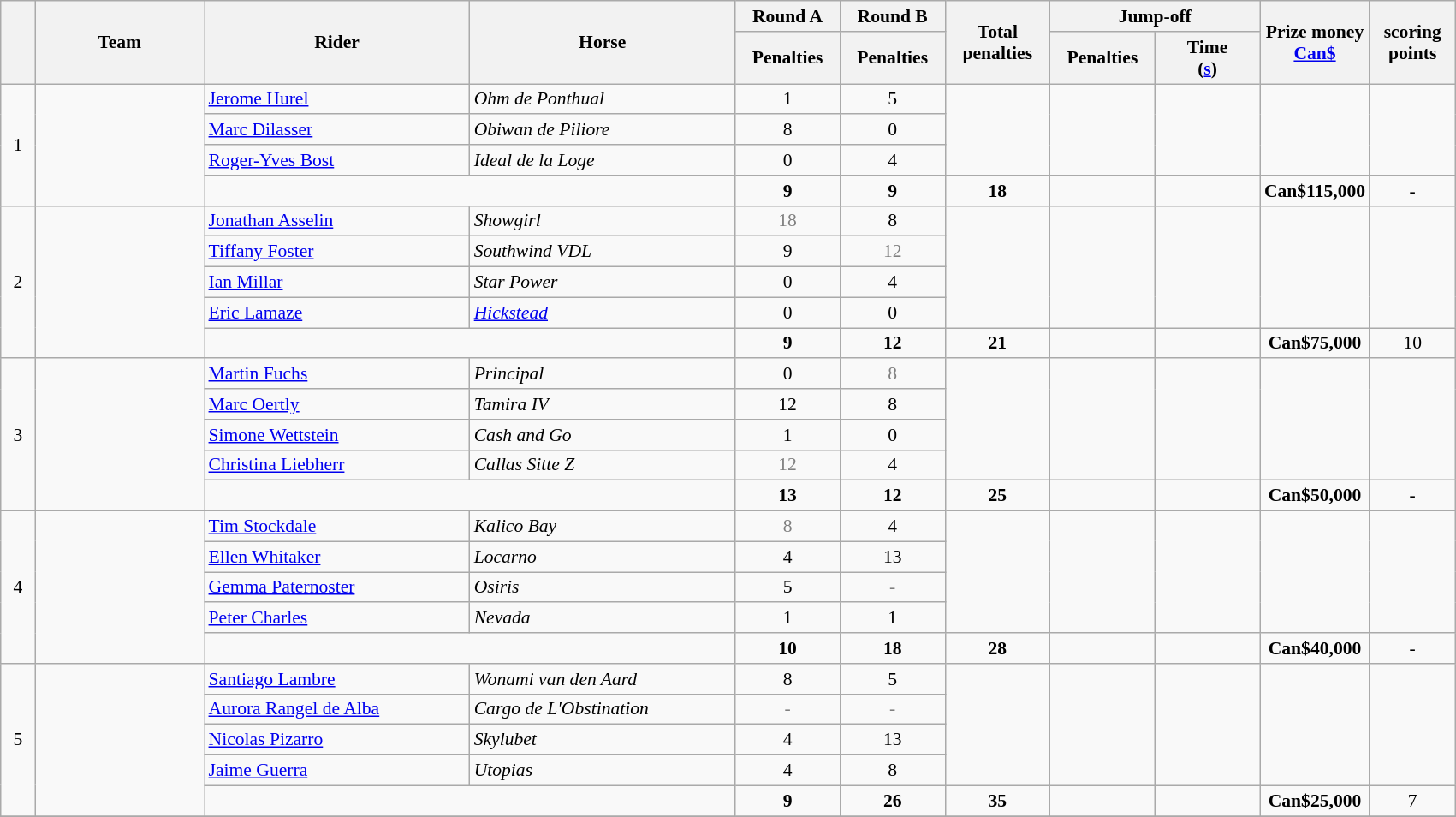<table class="wikitable" style="font-size: 90%">
<tr>
<th rowspan=2 width=20></th>
<th rowspan=2 width=125>Team</th>
<th rowspan=2 width=200>Rider</th>
<th rowspan=2 width=200>Horse</th>
<th>Round A</th>
<th>Round B</th>
<th rowspan=2 width=75>Total penalties</th>
<th colspan=2>Jump-off</th>
<th rowspan=2 width=75>Prize money<br><a href='#'>Can$</a></th>
<th rowspan=2 width=60>scoring<br>points</th>
</tr>
<tr>
<th width=75>Penalties</th>
<th width=75>Penalties</th>
<th width=75>Penalties</th>
<th width=75>Time<br>(<a href='#'>s</a>)</th>
</tr>
<tr>
<td rowspan=4 align=center>1</td>
<td rowspan=4></td>
<td><a href='#'>Jerome Hurel</a></td>
<td><em>Ohm de Ponthual</em></td>
<td align=center>1</td>
<td align=center>5</td>
<td rowspan=3></td>
<td rowspan=3></td>
<td rowspan=3></td>
<td rowspan=3></td>
</tr>
<tr>
<td><a href='#'>Marc Dilasser</a></td>
<td><em>Obiwan de Piliore</em></td>
<td align=center>8</td>
<td align=center>0</td>
</tr>
<tr>
<td><a href='#'>Roger-Yves Bost</a></td>
<td><em>Ideal de la Loge</em></td>
<td align=center>0</td>
<td align=center>4</td>
</tr>
<tr>
<td colspan=2></td>
<td align=center><strong>9</strong></td>
<td align=center><strong>9</strong></td>
<td align=center><strong>18</strong></td>
<td></td>
<td></td>
<td align=center><strong>Can$115,000</strong></td>
<td align=center>-</td>
</tr>
<tr>
<td rowspan=5 align=center>2</td>
<td rowspan=5></td>
<td><a href='#'>Jonathan Asselin</a></td>
<td><em>Showgirl</em></td>
<td align=center style=color:gray>18</td>
<td align=center>8</td>
<td rowspan=4></td>
<td rowspan=4></td>
<td rowspan=4></td>
<td rowspan=4></td>
</tr>
<tr>
<td><a href='#'>Tiffany Foster</a></td>
<td><em>Southwind VDL</em></td>
<td align=center>9</td>
<td align=center style=color:gray>12</td>
</tr>
<tr>
<td><a href='#'>Ian Millar</a></td>
<td><em>Star Power</em></td>
<td align=center>0</td>
<td align=center>4</td>
</tr>
<tr>
<td><a href='#'>Eric Lamaze</a></td>
<td><em><a href='#'>Hickstead</a></em></td>
<td align=center>0</td>
<td align=center>0</td>
</tr>
<tr>
<td colspan=2></td>
<td align=center><strong>9</strong></td>
<td align=center><strong>12</strong></td>
<td align=center><strong>21</strong></td>
<td></td>
<td></td>
<td align=center><strong>Can$75,000</strong></td>
<td align=center>10</td>
</tr>
<tr>
<td rowspan=5 align=center>3</td>
<td rowspan=5></td>
<td><a href='#'>Martin Fuchs</a></td>
<td><em>Principal</em></td>
<td align=center>0</td>
<td align=center style=color:gray>8</td>
<td rowspan=4></td>
<td rowspan=4></td>
<td rowspan=4></td>
<td rowspan=4></td>
</tr>
<tr>
<td><a href='#'>Marc Oertly</a></td>
<td><em>Tamira IV</em></td>
<td align=center>12</td>
<td align=center>8</td>
</tr>
<tr>
<td><a href='#'>Simone Wettstein</a></td>
<td><em>Cash and Go</em></td>
<td align=center>1</td>
<td align=center>0</td>
</tr>
<tr>
<td><a href='#'>Christina Liebherr</a></td>
<td><em>Callas Sitte Z</em></td>
<td align=center style=color:gray>12</td>
<td align=center>4</td>
</tr>
<tr>
<td colspan=2></td>
<td align=center><strong>13</strong></td>
<td align=center><strong>12</strong></td>
<td align=center><strong>25</strong></td>
<td></td>
<td></td>
<td align=center><strong>Can$50,000</strong></td>
<td align=center>-</td>
</tr>
<tr>
<td rowspan=5 align=center>4</td>
<td rowspan=5></td>
<td><a href='#'>Tim Stockdale</a></td>
<td><em>Kalico Bay</em></td>
<td align=center style=color:gray>8</td>
<td align=center>4</td>
<td rowspan=4></td>
<td rowspan=4></td>
<td rowspan=4></td>
<td rowspan=4></td>
<td rowspan=4></td>
</tr>
<tr>
<td><a href='#'>Ellen Whitaker</a></td>
<td><em>Locarno</em></td>
<td align=center>4</td>
<td align=center>13</td>
</tr>
<tr>
<td><a href='#'>Gemma Paternoster</a></td>
<td><em>Osiris</em></td>
<td align=center>5</td>
<td align=center style=color:gray>-</td>
</tr>
<tr>
<td><a href='#'>Peter Charles</a></td>
<td><em>Nevada</em></td>
<td align=center>1</td>
<td align=center>1</td>
</tr>
<tr>
<td colspan=2></td>
<td align=center><strong>10</strong></td>
<td align=center><strong>18</strong></td>
<td align=center><strong>28</strong></td>
<td></td>
<td></td>
<td align=center><strong>Can$40,000</strong></td>
<td align=center>-</td>
</tr>
<tr>
<td rowspan=5 align=center>5</td>
<td rowspan=5></td>
<td><a href='#'>Santiago Lambre</a></td>
<td><em>Wonami van den Aard</em></td>
<td align=center>8</td>
<td align=center>5</td>
<td rowspan=4></td>
<td rowspan=4></td>
<td rowspan=4></td>
<td rowspan=4></td>
</tr>
<tr>
<td><a href='#'>Aurora Rangel de Alba</a></td>
<td><em>Cargo de L'Obstination</em></td>
<td align=center style=color:gray>-</td>
<td align=center style=color:gray>-</td>
</tr>
<tr>
<td><a href='#'>Nicolas Pizarro</a></td>
<td><em>Skylubet</em></td>
<td align=center>4</td>
<td align=center>13</td>
</tr>
<tr>
<td><a href='#'>Jaime Guerra</a></td>
<td><em>Utopias</em></td>
<td align=center>4</td>
<td align=center>8</td>
</tr>
<tr>
<td colspan=2></td>
<td align=center><strong>9</strong></td>
<td align=center><strong>26</strong></td>
<td align=center><strong>35</strong></td>
<td></td>
<td></td>
<td align=center><strong>Can$25,000</strong></td>
<td align=center>7</td>
</tr>
<tr>
</tr>
</table>
